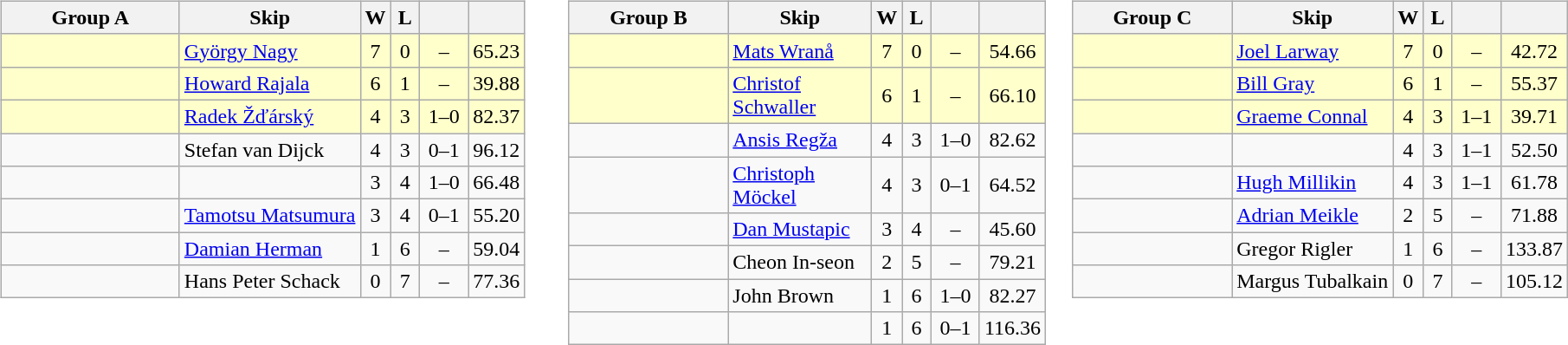<table>
<tr>
<td valign=top width=11%><br><table class="wikitable" style="text-align: center;">
<tr>
<th width=130>Group A</th>
<th>Skip</th>
<th width=15>W</th>
<th width=15>L</th>
<th width=30></th>
<th width=15></th>
</tr>
<tr bgcolor=#ffffcc>
<td style="text-align:left;"></td>
<td style="text-align:left;"><a href='#'>György Nagy</a></td>
<td>7</td>
<td>0</td>
<td>–</td>
<td>65.23</td>
</tr>
<tr bgcolor=#ffffcc>
<td style="text-align:left;"></td>
<td style="text-align:left;"><a href='#'>Howard Rajala</a></td>
<td>6</td>
<td>1</td>
<td>–</td>
<td>39.88</td>
</tr>
<tr bgcolor=#ffffcc>
<td style="text-align:left;"></td>
<td style="text-align:left;"><a href='#'>Radek Žďárský</a></td>
<td>4</td>
<td>3</td>
<td>1–0</td>
<td>82.37</td>
</tr>
<tr>
<td style="text-align:left;"></td>
<td style="text-align:left;">Stefan van Dijck</td>
<td>4</td>
<td>3</td>
<td>0–1</td>
<td>96.12</td>
</tr>
<tr>
<td style="text-align:left;"></td>
<td style="text-align:left;"></td>
<td>3</td>
<td>4</td>
<td>1–0</td>
<td>66.48</td>
</tr>
<tr>
<td style="text-align:left;"></td>
<td style="text-align:left;"><a href='#'>Tamotsu Matsumura</a></td>
<td>3</td>
<td>4</td>
<td>0–1</td>
<td>55.20</td>
</tr>
<tr>
<td style="text-align:left;"></td>
<td style="text-align:left;"><a href='#'>Damian Herman</a></td>
<td>1</td>
<td>6</td>
<td>–</td>
<td>59.04</td>
</tr>
<tr>
<td style="text-align:left;"></td>
<td style="text-align:left;">Hans Peter Schack</td>
<td>0</td>
<td>7</td>
<td>–</td>
<td>77.36</td>
</tr>
</table>
</td>
<td valign=top width=8%><br><table class="wikitable" style="text-align: center;">
<tr>
<th width=115>Group B</th>
<th>Skip</th>
<th width=15>W</th>
<th width=15>L</th>
<th width=30></th>
<th width=15></th>
</tr>
<tr bgcolor=#ffffcc>
<td style="text-align:left;"></td>
<td style="text-align:left;"><a href='#'>Mats Wranå</a></td>
<td>7</td>
<td>0</td>
<td>–</td>
<td>54.66</td>
</tr>
<tr bgcolor=#ffffcc>
<td style="text-align:left;"></td>
<td style="text-align:left;"><a href='#'>Christof Schwaller</a></td>
<td>6</td>
<td>1</td>
<td>–</td>
<td>66.10</td>
</tr>
<tr>
<td style="text-align:left;"></td>
<td style="text-align:left;"><a href='#'>Ansis Regža</a></td>
<td>4</td>
<td>3</td>
<td>1–0</td>
<td>82.62</td>
</tr>
<tr>
<td style="text-align:left;"></td>
<td style="text-align:left;"><a href='#'>Christoph Möckel</a></td>
<td>4</td>
<td>3</td>
<td>0–1</td>
<td>64.52</td>
</tr>
<tr>
<td style="text-align:left;"></td>
<td style="text-align:left;"><a href='#'>Dan Mustapic</a></td>
<td>3</td>
<td>4</td>
<td>–</td>
<td>45.60</td>
</tr>
<tr>
<td style="text-align:left;"></td>
<td style="text-align:left;">Cheon In-seon</td>
<td>2</td>
<td>5</td>
<td>–</td>
<td>79.21</td>
</tr>
<tr>
<td style="text-align:left;"></td>
<td style="text-align:left;">John Brown</td>
<td>1</td>
<td>6</td>
<td>1–0</td>
<td>82.27</td>
</tr>
<tr>
<td style="text-align:left;"></td>
<td style="text-align:left;"></td>
<td>1</td>
<td>6</td>
<td>0–1</td>
<td>116.36</td>
</tr>
</table>
</td>
<td valign=top width=11%><br><table class="wikitable" style="text-align: center;">
<tr>
<th width=115>Group C</th>
<th>Skip</th>
<th width=15>W</th>
<th width=15>L</th>
<th width=30></th>
<th width=15></th>
</tr>
<tr bgcolor=#ffffcc>
<td style="text-align:left;"></td>
<td style="text-align:left;"><a href='#'>Joel Larway</a></td>
<td>7</td>
<td>0</td>
<td>–</td>
<td>42.72</td>
</tr>
<tr bgcolor=#ffffcc>
<td style="text-align:left;"></td>
<td style="text-align:left;"><a href='#'>Bill Gray</a></td>
<td>6</td>
<td>1</td>
<td>–</td>
<td>55.37</td>
</tr>
<tr bgcolor=#ffffcc>
<td style="text-align:left;"></td>
<td style="text-align:left;"><a href='#'>Graeme Connal</a></td>
<td>4</td>
<td>3</td>
<td>1–1</td>
<td>39.71</td>
</tr>
<tr>
<td style="text-align:left;"></td>
<td style="text-align:left;"></td>
<td>4</td>
<td>3</td>
<td>1–1</td>
<td>52.50</td>
</tr>
<tr>
<td style="text-align:left;"></td>
<td style="text-align:left;"><a href='#'>Hugh Millikin</a></td>
<td>4</td>
<td>3</td>
<td>1–1</td>
<td>61.78</td>
</tr>
<tr>
<td style="text-align:left;"></td>
<td style="text-align:left;"><a href='#'>Adrian Meikle</a></td>
<td>2</td>
<td>5</td>
<td>–</td>
<td>71.88</td>
</tr>
<tr>
<td style="text-align:left;"></td>
<td style="text-align:left;">Gregor Rigler</td>
<td>1</td>
<td>6</td>
<td>–</td>
<td>133.87</td>
</tr>
<tr>
<td style="text-align:left;"></td>
<td style="text-align:left;">Margus Tubalkain</td>
<td>0</td>
<td>7</td>
<td>–</td>
<td>105.12</td>
</tr>
</table>
</td>
</tr>
</table>
